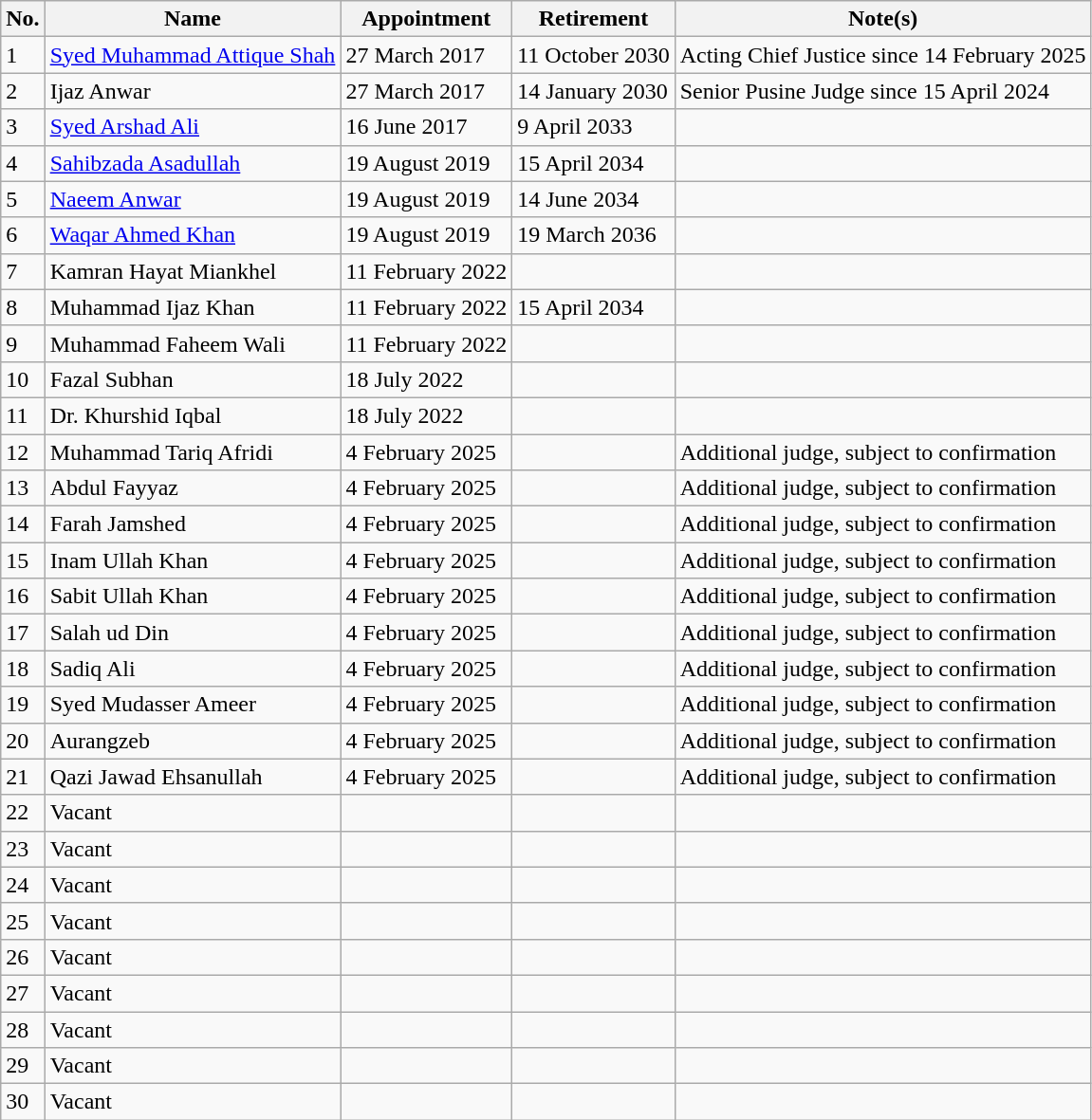<table class="wikitable sortable">
<tr>
<th>No.</th>
<th>Name</th>
<th>Appointment</th>
<th>Retirement</th>
<th>Note(s)</th>
</tr>
<tr>
<td>1</td>
<td><a href='#'>Syed Muhammad Attique Shah</a></td>
<td>27 March 2017</td>
<td>11 October 2030</td>
<td>Acting Chief Justice since 14 February 2025</td>
</tr>
<tr>
<td>2</td>
<td>Ijaz Anwar</td>
<td>27 March 2017</td>
<td>14 January 2030</td>
<td>Senior Pusine Judge since 15 April 2024</td>
</tr>
<tr>
<td>3</td>
<td><a href='#'>Syed Arshad Ali</a></td>
<td>16 June 2017</td>
<td>9 April 2033</td>
<td></td>
</tr>
<tr>
<td>4</td>
<td><a href='#'>Sahibzada Asadullah</a></td>
<td>19 August 2019</td>
<td>15 April 2034</td>
<td></td>
</tr>
<tr>
<td>5</td>
<td><a href='#'>Naeem Anwar</a></td>
<td>19 August 2019</td>
<td>14 June 2034</td>
<td></td>
</tr>
<tr>
<td>6</td>
<td><a href='#'>Waqar Ahmed Khan</a></td>
<td>19 August 2019</td>
<td>19 March 2036</td>
<td></td>
</tr>
<tr>
<td>7</td>
<td>Kamran Hayat Miankhel</td>
<td>11 February 2022</td>
<td></td>
<td></td>
</tr>
<tr>
<td>8</td>
<td>Muhammad Ijaz Khan</td>
<td>11 February 2022</td>
<td>15 April 2034</td>
<td></td>
</tr>
<tr>
<td>9</td>
<td>Muhammad Faheem Wali</td>
<td>11 February 2022</td>
<td></td>
<td></td>
</tr>
<tr>
<td>10</td>
<td>Fazal Subhan</td>
<td>18 July 2022</td>
<td></td>
<td></td>
</tr>
<tr>
<td>11</td>
<td>Dr. Khurshid Iqbal</td>
<td>18 July 2022</td>
<td></td>
<td></td>
</tr>
<tr>
<td>12</td>
<td>Muhammad Tariq Afridi</td>
<td>4 February 2025</td>
<td></td>
<td>Additional judge, subject to confirmation</td>
</tr>
<tr>
<td>13</td>
<td>Abdul Fayyaz</td>
<td>4 February 2025</td>
<td></td>
<td>Additional judge, subject to confirmation</td>
</tr>
<tr>
<td>14</td>
<td>Farah Jamshed</td>
<td>4 February 2025</td>
<td></td>
<td>Additional judge, subject to confirmation</td>
</tr>
<tr>
<td>15</td>
<td>Inam Ullah Khan</td>
<td>4 February 2025</td>
<td></td>
<td>Additional judge, subject to confirmation</td>
</tr>
<tr>
<td>16</td>
<td>Sabit Ullah Khan</td>
<td>4 February 2025</td>
<td></td>
<td>Additional judge, subject to confirmation</td>
</tr>
<tr>
<td>17</td>
<td>Salah ud Din</td>
<td>4 February 2025</td>
<td></td>
<td>Additional judge, subject to confirmation</td>
</tr>
<tr>
<td>18</td>
<td>Sadiq Ali</td>
<td>4 February 2025</td>
<td></td>
<td>Additional judge, subject to confirmation</td>
</tr>
<tr>
<td>19</td>
<td>Syed Mudasser Ameer</td>
<td>4 February 2025</td>
<td></td>
<td>Additional judge, subject to confirmation</td>
</tr>
<tr>
<td>20</td>
<td>Aurangzeb</td>
<td>4 February 2025</td>
<td></td>
<td>Additional judge, subject to confirmation</td>
</tr>
<tr>
<td>21</td>
<td>Qazi Jawad Ehsanullah</td>
<td>4 February 2025</td>
<td></td>
<td>Additional judge, subject to confirmation</td>
</tr>
<tr>
<td>22</td>
<td>Vacant</td>
<td></td>
<td></td>
<td></td>
</tr>
<tr>
<td>23</td>
<td>Vacant</td>
<td></td>
<td></td>
<td></td>
</tr>
<tr>
<td>24</td>
<td>Vacant</td>
<td></td>
<td></td>
<td></td>
</tr>
<tr>
<td>25</td>
<td>Vacant</td>
<td></td>
<td></td>
<td></td>
</tr>
<tr>
<td>26</td>
<td>Vacant</td>
<td></td>
<td></td>
<td></td>
</tr>
<tr>
<td>27</td>
<td>Vacant</td>
<td></td>
<td></td>
<td></td>
</tr>
<tr>
<td>28</td>
<td>Vacant</td>
<td></td>
<td></td>
<td></td>
</tr>
<tr>
<td>29</td>
<td>Vacant</td>
<td></td>
<td></td>
<td></td>
</tr>
<tr>
<td>30</td>
<td>Vacant</td>
<td></td>
<td></td>
<td></td>
</tr>
</table>
